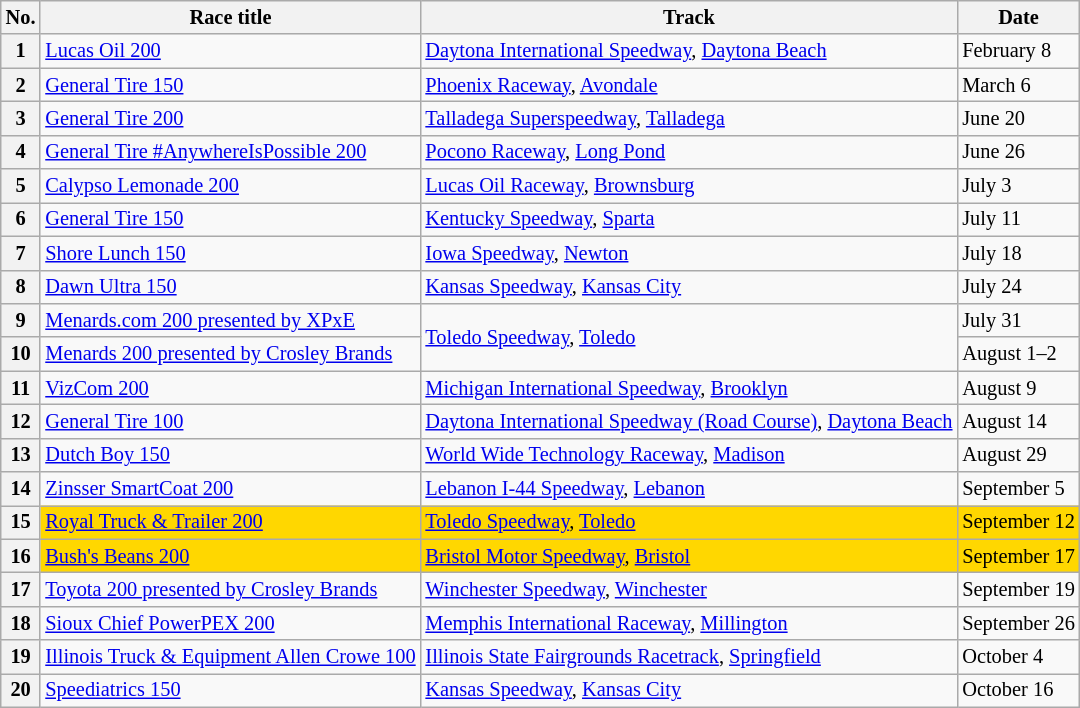<table class="wikitable" style="font-size:85%;">
<tr>
<th>No.</th>
<th>Race title</th>
<th>Track</th>
<th>Date</th>
</tr>
<tr>
<th>1</th>
<td><a href='#'>Lucas Oil 200</a></td>
<td><a href='#'>Daytona International Speedway</a>, <a href='#'>Daytona Beach</a></td>
<td>February 8</td>
</tr>
<tr>
<th>2</th>
<td><a href='#'>General Tire 150</a></td>
<td><a href='#'>Phoenix Raceway</a>, <a href='#'>Avondale</a></td>
<td>March 6</td>
</tr>
<tr>
<th>3</th>
<td><a href='#'>General Tire 200</a></td>
<td><a href='#'>Talladega Superspeedway</a>, <a href='#'>Talladega</a></td>
<td>June 20</td>
</tr>
<tr>
<th>4</th>
<td><a href='#'>General Tire #AnywhereIsPossible 200</a></td>
<td><a href='#'>Pocono Raceway</a>, <a href='#'>Long Pond</a></td>
<td>June 26</td>
</tr>
<tr>
<th>5</th>
<td><a href='#'>Calypso Lemonade 200</a></td>
<td><a href='#'>Lucas Oil Raceway</a>, <a href='#'>Brownsburg</a></td>
<td>July 3</td>
</tr>
<tr>
<th>6</th>
<td><a href='#'>General Tire 150</a></td>
<td><a href='#'>Kentucky Speedway</a>, <a href='#'>Sparta</a></td>
<td>July 11</td>
</tr>
<tr>
<th>7</th>
<td><a href='#'>Shore Lunch 150</a></td>
<td><a href='#'>Iowa Speedway</a>, <a href='#'>Newton</a></td>
<td>July 18</td>
</tr>
<tr>
<th>8</th>
<td><a href='#'>Dawn Ultra 150</a></td>
<td><a href='#'>Kansas Speedway</a>, <a href='#'>Kansas City</a></td>
<td>July 24</td>
</tr>
<tr>
<th>9</th>
<td><a href='#'>Menards.com 200 presented by XPxE</a></td>
<td rowspan=2><a href='#'>Toledo Speedway</a>, <a href='#'>Toledo</a></td>
<td>July 31</td>
</tr>
<tr>
<th>10</th>
<td><a href='#'>Menards 200 presented by Crosley Brands</a></td>
<td>August 1–2</td>
</tr>
<tr>
<th>11</th>
<td><a href='#'>VizCom 200</a></td>
<td><a href='#'>Michigan International Speedway</a>, <a href='#'>Brooklyn</a></td>
<td>August 9</td>
</tr>
<tr>
<th>12</th>
<td><a href='#'>General Tire 100</a></td>
<td><a href='#'>Daytona International Speedway (Road Course)</a>, <a href='#'>Daytona Beach</a></td>
<td>August 14</td>
</tr>
<tr>
<th>13</th>
<td><a href='#'>Dutch Boy 150</a></td>
<td><a href='#'>World Wide Technology Raceway</a>, <a href='#'>Madison</a></td>
<td>August 29</td>
</tr>
<tr>
<th>14</th>
<td><a href='#'>Zinsser SmartCoat 200</a></td>
<td><a href='#'>Lebanon I-44 Speedway</a>, <a href='#'>Lebanon</a></td>
<td>September 5</td>
</tr>
<tr>
<th>15</th>
<td bgcolor=gold><a href='#'>Royal Truck & Trailer 200</a></td>
<td bgcolor=gold><a href='#'>Toledo Speedway</a>, <a href='#'>Toledo</a></td>
<td bgcolor=gold>September 12</td>
</tr>
<tr>
<th>16</th>
<td bgcolor=gold><a href='#'>Bush's Beans 200</a></td>
<td bgcolor=gold><a href='#'>Bristol Motor Speedway</a>, <a href='#'>Bristol</a></td>
<td bgcolor=gold>September 17</td>
</tr>
<tr>
<th>17</th>
<td><a href='#'>Toyota 200 presented by Crosley Brands</a></td>
<td><a href='#'>Winchester Speedway</a>, <a href='#'>Winchester</a></td>
<td>September 19</td>
</tr>
<tr>
<th>18</th>
<td><a href='#'>Sioux Chief PowerPEX 200</a></td>
<td><a href='#'>Memphis International Raceway</a>, <a href='#'>Millington</a></td>
<td>September 26</td>
</tr>
<tr>
<th>19</th>
<td><a href='#'>Illinois Truck & Equipment Allen Crowe 100</a></td>
<td><a href='#'>Illinois State Fairgrounds Racetrack</a>, <a href='#'>Springfield</a></td>
<td>October 4</td>
</tr>
<tr>
<th>20</th>
<td><a href='#'>Speediatrics 150</a></td>
<td><a href='#'>Kansas Speedway</a>, <a href='#'>Kansas City</a></td>
<td>October 16</td>
</tr>
</table>
